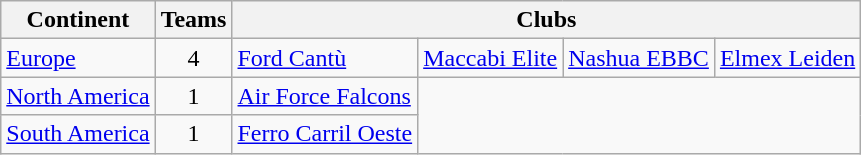<table class="wikitable" style="margin-left:0.5em;">
<tr>
<th>Continent</th>
<th>Teams</th>
<th colspan=5>Clubs</th>
</tr>
<tr>
<td><a href='#'>Europe</a></td>
<td align=center>4</td>
<td> <a href='#'>Ford Cantù</a></td>
<td> <a href='#'>Maccabi Elite</a></td>
<td> <a href='#'>Nashua EBBC</a></td>
<td> <a href='#'>Elmex Leiden</a></td>
</tr>
<tr>
<td><a href='#'>North America</a></td>
<td align=center>1</td>
<td> <a href='#'>Air Force Falcons</a></td>
</tr>
<tr>
<td><a href='#'>South America</a></td>
<td align=center>1</td>
<td> <a href='#'>Ferro Carril Oeste</a></td>
</tr>
</table>
